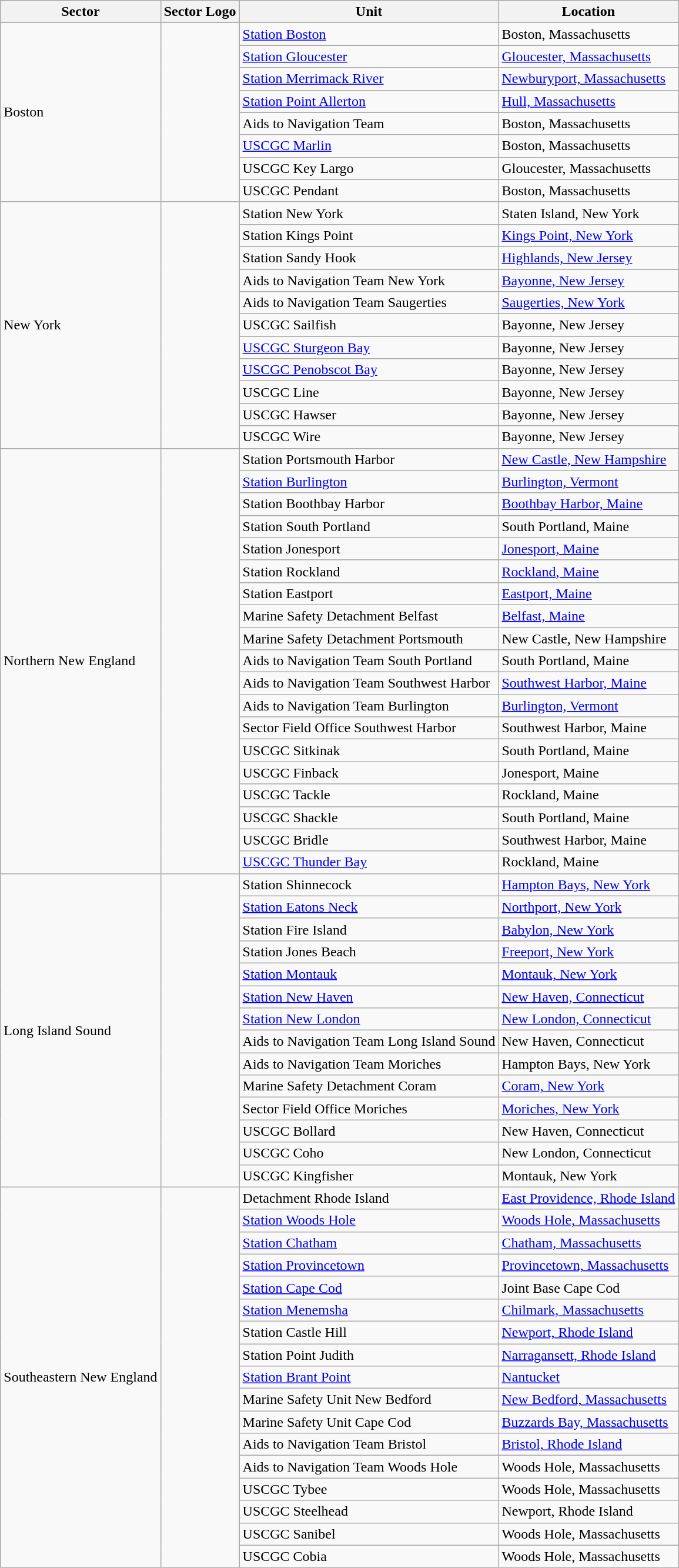<table class="wikitable">
<tr>
<th>Sector</th>
<th>Sector Logo</th>
<th>Unit</th>
<th>Location</th>
</tr>
<tr>
<td rowspan="8">Boston</td>
<td rowspan="8"></td>
<td><a href='#'>Station Boston</a></td>
<td>Boston, Massachusetts</td>
</tr>
<tr>
<td><a href='#'>Station Gloucester</a></td>
<td><a href='#'>Gloucester, Massachusetts</a></td>
</tr>
<tr>
<td><a href='#'>Station Merrimack River</a></td>
<td><a href='#'>Newburyport, Massachusetts</a></td>
</tr>
<tr>
<td><a href='#'>Station Point Allerton</a></td>
<td><a href='#'>Hull, Massachusetts</a></td>
</tr>
<tr>
<td>Aids to Navigation Team</td>
<td>Boston, Massachusetts</td>
</tr>
<tr>
<td><a href='#'>USCGC Marlin</a></td>
<td>Boston, Massachusetts</td>
</tr>
<tr>
<td>USCGC Key Largo</td>
<td>Gloucester, Massachusetts</td>
</tr>
<tr>
<td>USCGC Pendant</td>
<td>Boston, Massachusetts</td>
</tr>
<tr>
<td rowspan="11">New York</td>
<td rowspan="11"></td>
<td>Station New York</td>
<td>Staten Island, New York</td>
</tr>
<tr>
<td>Station Kings Point</td>
<td><a href='#'>Kings Point, New York</a></td>
</tr>
<tr>
<td>Station Sandy Hook</td>
<td><a href='#'>Highlands, New Jersey</a></td>
</tr>
<tr>
<td>Aids to Navigation Team New York</td>
<td><a href='#'>Bayonne, New Jersey</a></td>
</tr>
<tr>
<td>Aids to Navigation Team Saugerties</td>
<td><a href='#'>Saugerties, New York</a></td>
</tr>
<tr>
<td>USCGC Sailfish</td>
<td>Bayonne, New Jersey</td>
</tr>
<tr>
<td><a href='#'>USCGC Sturgeon Bay</a></td>
<td>Bayonne, New Jersey</td>
</tr>
<tr>
<td><a href='#'>USCGC Penobscot Bay</a></td>
<td>Bayonne, New Jersey</td>
</tr>
<tr>
<td>USCGC Line</td>
<td>Bayonne, New Jersey</td>
</tr>
<tr>
<td>USCGC Hawser</td>
<td>Bayonne, New Jersey</td>
</tr>
<tr>
<td>USCGC Wire</td>
<td>Bayonne, New Jersey</td>
</tr>
<tr>
<td rowspan="19">Northern New England</td>
<td rowspan="19"></td>
<td>Station Portsmouth Harbor</td>
<td><a href='#'>New Castle, New Hampshire</a></td>
</tr>
<tr>
<td><a href='#'>Station Burlington</a></td>
<td><a href='#'>Burlington, Vermont</a></td>
</tr>
<tr>
<td>Station Boothbay Harbor</td>
<td><a href='#'>Boothbay Harbor, Maine</a></td>
</tr>
<tr>
<td>Station South Portland</td>
<td>South Portland, Maine</td>
</tr>
<tr>
<td>Station Jonesport</td>
<td><a href='#'>Jonesport, Maine</a></td>
</tr>
<tr>
<td>Station Rockland</td>
<td><a href='#'>Rockland, Maine</a></td>
</tr>
<tr>
<td>Station Eastport</td>
<td><a href='#'>Eastport, Maine</a></td>
</tr>
<tr>
<td>Marine Safety Detachment Belfast</td>
<td><a href='#'>Belfast, Maine</a></td>
</tr>
<tr>
<td>Marine Safety Detachment Portsmouth</td>
<td>New Castle, New Hampshire</td>
</tr>
<tr>
<td>Aids to Navigation Team South Portland</td>
<td>South Portland, Maine</td>
</tr>
<tr>
<td>Aids to Navigation Team Southwest Harbor</td>
<td><a href='#'>Southwest Harbor, Maine</a></td>
</tr>
<tr>
<td>Aids to Navigation Team Burlington</td>
<td><a href='#'>Burlington, Vermont</a></td>
</tr>
<tr>
<td>Sector Field Office Southwest Harbor</td>
<td>Southwest Harbor, Maine</td>
</tr>
<tr>
<td>USCGC Sitkinak</td>
<td>South Portland, Maine</td>
</tr>
<tr>
<td>USCGC Finback</td>
<td>Jonesport, Maine</td>
</tr>
<tr>
<td>USCGC Tackle</td>
<td>Rockland, Maine</td>
</tr>
<tr>
<td>USCGC Shackle</td>
<td>South Portland, Maine</td>
</tr>
<tr>
<td>USCGC Bridle</td>
<td>Southwest Harbor, Maine</td>
</tr>
<tr>
<td><a href='#'>USCGC Thunder Bay</a></td>
<td>Rockland, Maine</td>
</tr>
<tr>
<td rowspan="14">Long Island Sound</td>
<td rowspan="14"></td>
<td>Station Shinnecock</td>
<td><a href='#'>Hampton Bays, New York</a></td>
</tr>
<tr>
<td><a href='#'>Station Eatons Neck</a></td>
<td><a href='#'>Northport, New York</a></td>
</tr>
<tr>
<td>Station Fire Island</td>
<td><a href='#'>Babylon, New York</a></td>
</tr>
<tr>
<td>Station Jones Beach</td>
<td><a href='#'>Freeport, New York</a></td>
</tr>
<tr>
<td><a href='#'>Station Montauk</a></td>
<td><a href='#'>Montauk, New York</a></td>
</tr>
<tr>
<td><a href='#'>Station New Haven</a></td>
<td><a href='#'>New Haven, Connecticut</a></td>
</tr>
<tr>
<td><a href='#'>Station New London</a></td>
<td><a href='#'>New London, Connecticut</a></td>
</tr>
<tr>
<td>Aids to Navigation Team Long Island Sound</td>
<td>New Haven, Connecticut</td>
</tr>
<tr>
<td>Aids to Navigation Team Moriches</td>
<td>Hampton Bays, New York</td>
</tr>
<tr>
<td>Marine Safety Detachment Coram</td>
<td><a href='#'>Coram, New York</a></td>
</tr>
<tr>
<td>Sector Field Office Moriches</td>
<td><a href='#'>Moriches, New York</a></td>
</tr>
<tr>
<td>USCGC Bollard</td>
<td>New Haven, Connecticut</td>
</tr>
<tr>
<td>USCGC Coho</td>
<td>New London, Connecticut</td>
</tr>
<tr>
<td>USCGC Kingfisher</td>
<td>Montauk, New York</td>
</tr>
<tr>
<td rowspan="17">Southeastern New England</td>
<td rowspan="17"></td>
<td>Detachment Rhode Island</td>
<td><a href='#'>East Providence, Rhode Island</a></td>
</tr>
<tr>
<td><a href='#'>Station Woods Hole</a></td>
<td><a href='#'>Woods Hole, Massachusetts</a></td>
</tr>
<tr>
<td><a href='#'>Station Chatham</a></td>
<td><a href='#'>Chatham, Massachusetts</a></td>
</tr>
<tr>
<td><a href='#'>Station Provincetown</a></td>
<td><a href='#'>Provincetown, Massachusetts</a></td>
</tr>
<tr>
<td><a href='#'>Station Cape Cod</a></td>
<td>Joint Base Cape Cod</td>
</tr>
<tr>
<td><a href='#'>Station Menemsha</a></td>
<td><a href='#'>Chilmark, Massachusetts</a></td>
</tr>
<tr>
<td>Station Castle Hill</td>
<td><a href='#'>Newport, Rhode Island</a></td>
</tr>
<tr>
<td>Station Point Judith</td>
<td><a href='#'>Narragansett, Rhode Island</a></td>
</tr>
<tr>
<td><a href='#'>Station Brant Point</a></td>
<td><a href='#'>Nantucket</a></td>
</tr>
<tr>
<td>Marine Safety Unit New Bedford</td>
<td><a href='#'>New Bedford, Massachusetts</a></td>
</tr>
<tr>
<td>Marine Safety Unit Cape Cod</td>
<td><a href='#'>Buzzards Bay, Massachusetts</a></td>
</tr>
<tr>
<td>Aids to Navigation Team Bristol</td>
<td><a href='#'>Bristol, Rhode Island</a></td>
</tr>
<tr>
<td>Aids to Navigation Team Woods Hole</td>
<td>Woods Hole, Massachusetts</td>
</tr>
<tr>
<td>USCGC Tybee</td>
<td>Woods Hole, Massachusetts</td>
</tr>
<tr>
<td>USCGC Steelhead</td>
<td>Newport, Rhode Island</td>
</tr>
<tr>
<td>USCGC Sanibel</td>
<td>Woods Hole, Massachusetts</td>
</tr>
<tr>
<td>USCGC Cobia</td>
<td>Woods Hole, Massachusetts</td>
</tr>
</table>
